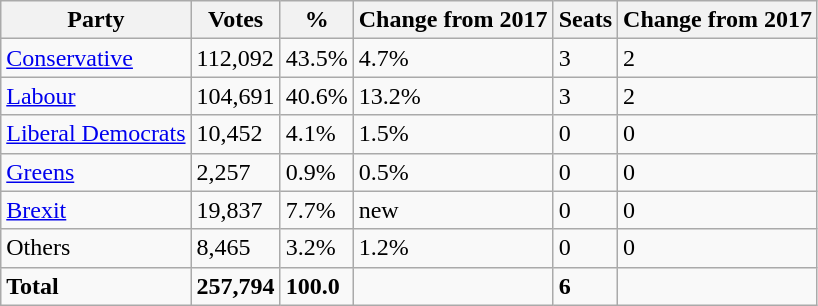<table class="wikitable">
<tr>
<th>Party</th>
<th>Votes</th>
<th>%</th>
<th>Change from 2017</th>
<th>Seats</th>
<th>Change from 2017</th>
</tr>
<tr>
<td><a href='#'>Conservative</a></td>
<td>112,092</td>
<td>43.5%</td>
<td>4.7%</td>
<td>3</td>
<td>2</td>
</tr>
<tr>
<td><a href='#'>Labour</a></td>
<td>104,691</td>
<td>40.6%</td>
<td>13.2%</td>
<td>3</td>
<td>2</td>
</tr>
<tr>
<td><a href='#'>Liberal Democrats</a></td>
<td>10,452</td>
<td>4.1%</td>
<td>1.5%</td>
<td>0</td>
<td>0</td>
</tr>
<tr>
<td><a href='#'>Greens</a></td>
<td>2,257</td>
<td>0.9%</td>
<td>0.5%</td>
<td>0</td>
<td>0</td>
</tr>
<tr>
<td><a href='#'>Brexit</a></td>
<td>19,837</td>
<td>7.7%</td>
<td>new</td>
<td>0</td>
<td>0</td>
</tr>
<tr>
<td>Others</td>
<td>8,465</td>
<td>3.2%</td>
<td>1.2%</td>
<td>0</td>
<td>0</td>
</tr>
<tr>
<td><strong>Total</strong></td>
<td><strong>257,794</strong></td>
<td><strong>100.0</strong></td>
<td></td>
<td><strong>6</strong></td>
<td></td>
</tr>
</table>
